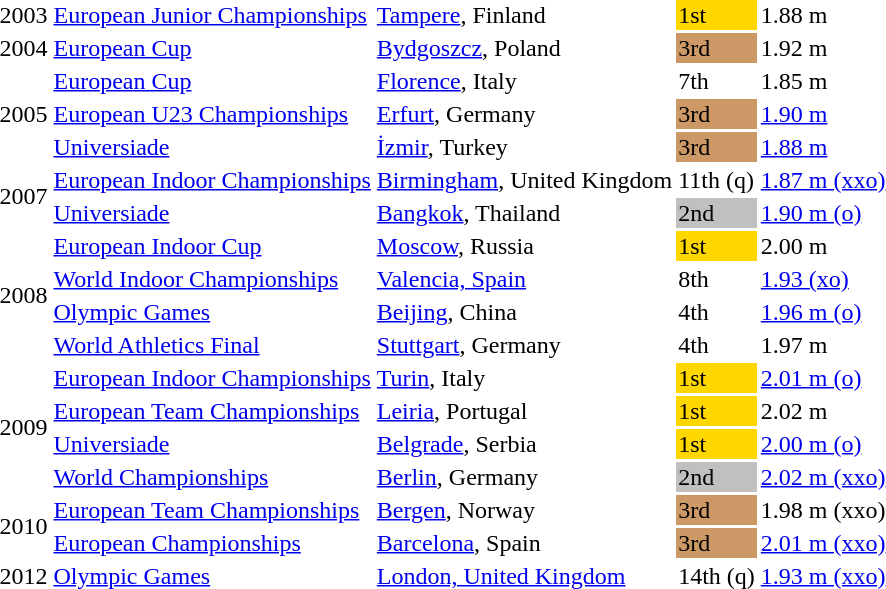<table>
<tr>
<td>2003</td>
<td><a href='#'>European Junior Championships</a></td>
<td><a href='#'>Tampere</a>, Finland</td>
<td bgcolor=gold>1st</td>
<td>1.88 m</td>
</tr>
<tr>
<td>2004</td>
<td><a href='#'>European Cup</a></td>
<td><a href='#'>Bydgoszcz</a>, Poland</td>
<td bgcolor=cc9966>3rd</td>
<td>1.92 m</td>
</tr>
<tr>
<td rowspan=3>2005</td>
<td><a href='#'>European Cup</a></td>
<td><a href='#'>Florence</a>, Italy</td>
<td>7th</td>
<td>1.85 m</td>
</tr>
<tr>
<td><a href='#'>European U23 Championships</a></td>
<td><a href='#'>Erfurt</a>, Germany</td>
<td bgcolor=cc9966>3rd</td>
<td><a href='#'>1.90 m</a></td>
</tr>
<tr>
<td><a href='#'>Universiade</a></td>
<td><a href='#'>İzmir</a>, Turkey</td>
<td bgcolor=cc9966>3rd</td>
<td><a href='#'>1.88 m</a></td>
</tr>
<tr>
<td rowspan=2>2007</td>
<td><a href='#'>European Indoor Championships</a></td>
<td><a href='#'>Birmingham</a>, United Kingdom</td>
<td>11th (q)</td>
<td><a href='#'>1.87 m (xxo)</a></td>
</tr>
<tr>
<td><a href='#'>Universiade</a></td>
<td><a href='#'>Bangkok</a>, Thailand</td>
<td bgcolor=silver>2nd</td>
<td><a href='#'>1.90 m (o)</a></td>
</tr>
<tr>
<td rowspan=4>2008</td>
<td><a href='#'>European Indoor Cup</a></td>
<td><a href='#'>Moscow</a>, Russia</td>
<td bgcolor=gold>1st</td>
<td>2.00 m</td>
</tr>
<tr>
<td><a href='#'>World Indoor Championships</a></td>
<td><a href='#'>Valencia, Spain</a></td>
<td>8th</td>
<td><a href='#'>1.93 (xo)</a></td>
</tr>
<tr>
<td><a href='#'>Olympic Games</a></td>
<td><a href='#'>Beijing</a>, China</td>
<td>4th</td>
<td><a href='#'>1.96 m (o)</a></td>
</tr>
<tr>
<td><a href='#'>World Athletics Final</a></td>
<td><a href='#'>Stuttgart</a>, Germany</td>
<td>4th</td>
<td>1.97 m</td>
</tr>
<tr>
<td rowspan=4>2009</td>
<td><a href='#'>European Indoor Championships</a></td>
<td><a href='#'>Turin</a>, Italy</td>
<td bgcolor=gold>1st</td>
<td><a href='#'>2.01 m (o)</a></td>
</tr>
<tr>
<td><a href='#'>European Team Championships</a></td>
<td><a href='#'>Leiria</a>, Portugal</td>
<td bgcolor=gold>1st</td>
<td>2.02 m</td>
</tr>
<tr>
<td><a href='#'>Universiade</a></td>
<td><a href='#'>Belgrade</a>, Serbia</td>
<td bgcolor=gold>1st</td>
<td><a href='#'>2.00 m (o)</a></td>
</tr>
<tr>
<td><a href='#'>World Championships</a></td>
<td><a href='#'>Berlin</a>, Germany</td>
<td bgcolor=silver>2nd</td>
<td><a href='#'>2.02 m (xxo)</a></td>
</tr>
<tr>
<td rowspan=2>2010</td>
<td><a href='#'>European Team Championships</a></td>
<td><a href='#'>Bergen</a>, Norway</td>
<td bgcolor=cc9966>3rd</td>
<td>1.98 m (xxo)</td>
</tr>
<tr>
<td><a href='#'>European Championships</a></td>
<td><a href='#'>Barcelona</a>, Spain</td>
<td bgcolor=cc9966>3rd</td>
<td><a href='#'>2.01 m (xxo)</a></td>
</tr>
<tr>
<td>2012</td>
<td><a href='#'>Olympic Games</a></td>
<td><a href='#'>London, United Kingdom</a></td>
<td>14th (q)</td>
<td><a href='#'>1.93 m (xxo)</a></td>
</tr>
</table>
